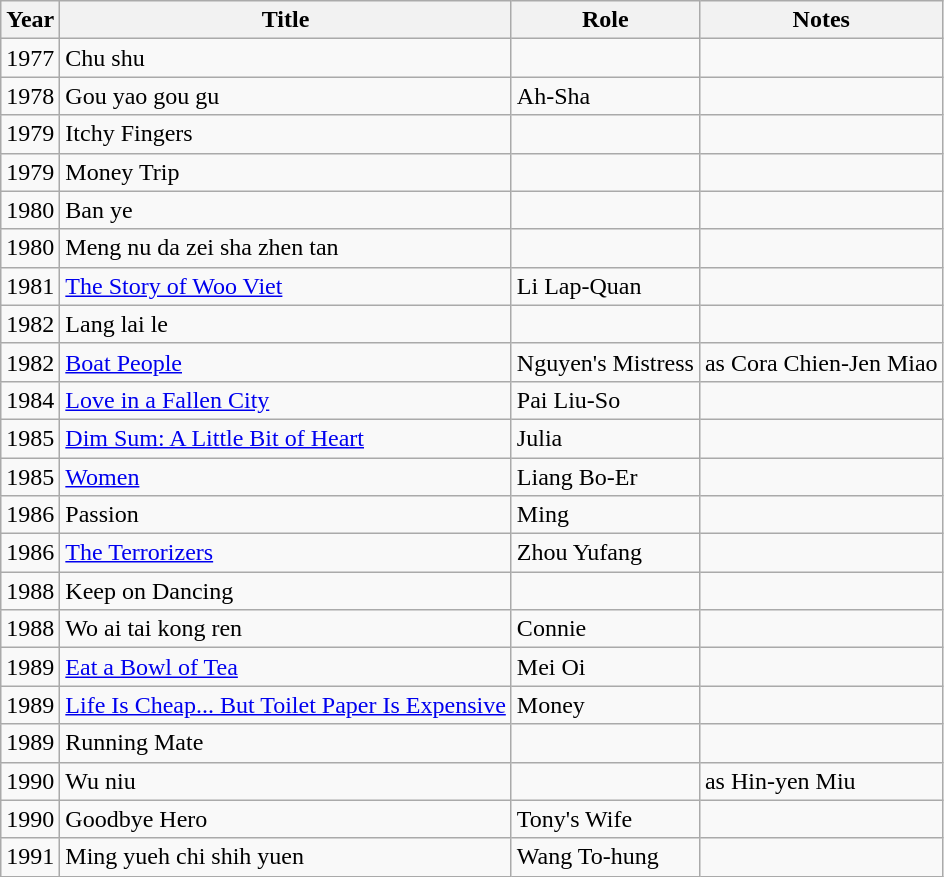<table class="wikitable">
<tr>
<th>Year</th>
<th>Title</th>
<th>Role</th>
<th>Notes</th>
</tr>
<tr>
<td>1977</td>
<td>Chu shu</td>
<td></td>
<td></td>
</tr>
<tr>
<td>1978</td>
<td>Gou yao gou gu</td>
<td>Ah-Sha</td>
<td></td>
</tr>
<tr>
<td>1979</td>
<td>Itchy Fingers</td>
<td></td>
<td></td>
</tr>
<tr>
<td>1979</td>
<td>Money Trip</td>
<td></td>
<td></td>
</tr>
<tr>
<td>1980</td>
<td>Ban ye</td>
<td></td>
<td></td>
</tr>
<tr>
<td>1980</td>
<td>Meng nu da zei sha zhen tan</td>
<td></td>
<td></td>
</tr>
<tr>
<td>1981</td>
<td><a href='#'>The Story of Woo Viet</a></td>
<td>Li Lap-Quan</td>
<td></td>
</tr>
<tr>
<td>1982</td>
<td>Lang lai le</td>
<td></td>
<td></td>
</tr>
<tr>
<td>1982</td>
<td><a href='#'>Boat People</a></td>
<td>Nguyen's Mistress</td>
<td>as Cora Chien-Jen Miao</td>
</tr>
<tr>
<td>1984</td>
<td><a href='#'>Love in a Fallen City</a></td>
<td>Pai Liu-So</td>
<td></td>
</tr>
<tr>
<td>1985</td>
<td><a href='#'>Dim Sum: A Little Bit of Heart</a></td>
<td>Julia</td>
<td></td>
</tr>
<tr>
<td>1985</td>
<td><a href='#'>Women</a></td>
<td>Liang Bo-Er</td>
<td></td>
</tr>
<tr>
<td>1986</td>
<td>Passion</td>
<td>Ming</td>
<td></td>
</tr>
<tr>
<td>1986</td>
<td><a href='#'>The Terrorizers</a></td>
<td>Zhou Yufang</td>
<td></td>
</tr>
<tr>
<td>1988</td>
<td>Keep on Dancing</td>
<td></td>
<td></td>
</tr>
<tr>
<td>1988</td>
<td>Wo ai tai kong ren</td>
<td>Connie</td>
<td></td>
</tr>
<tr>
<td>1989</td>
<td><a href='#'>Eat a Bowl of Tea</a></td>
<td>Mei Oi</td>
<td></td>
</tr>
<tr>
<td>1989</td>
<td><a href='#'>Life Is Cheap... But Toilet Paper Is Expensive</a></td>
<td>Money</td>
<td></td>
</tr>
<tr>
<td>1989</td>
<td>Running Mate</td>
<td></td>
<td></td>
</tr>
<tr>
<td>1990</td>
<td>Wu niu</td>
<td></td>
<td>as Hin-yen Miu</td>
</tr>
<tr>
<td>1990</td>
<td>Goodbye Hero</td>
<td>Tony's Wife</td>
<td></td>
</tr>
<tr>
<td>1991</td>
<td>Ming yueh chi shih yuen</td>
<td>Wang To-hung</td>
<td></td>
</tr>
</table>
